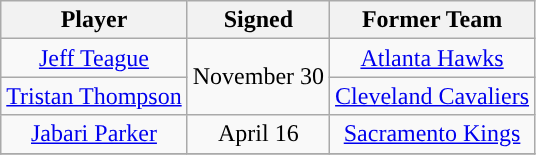<table class="wikitable sortable sortable" style="text-align: center">
<tr>
<th>Player</th>
<th>Signed</th>
<th>Former Team</th>
</tr>
<tr>
<td><a href='#'>Jeff Teague</a></td>
<td rowspan=2>November 30</td>
<td><a href='#'>Atlanta Hawks</a></td>
</tr>
<tr>
<td><a href='#'>Tristan Thompson</a></td>
<td><a href='#'>Cleveland Cavaliers</a></td>
</tr>
<tr>
<td><a href='#'>Jabari Parker</a></td>
<td>April 16</td>
<td><a href='#'>Sacramento Kings</a></td>
</tr>
<tr>
</tr>
</table>
